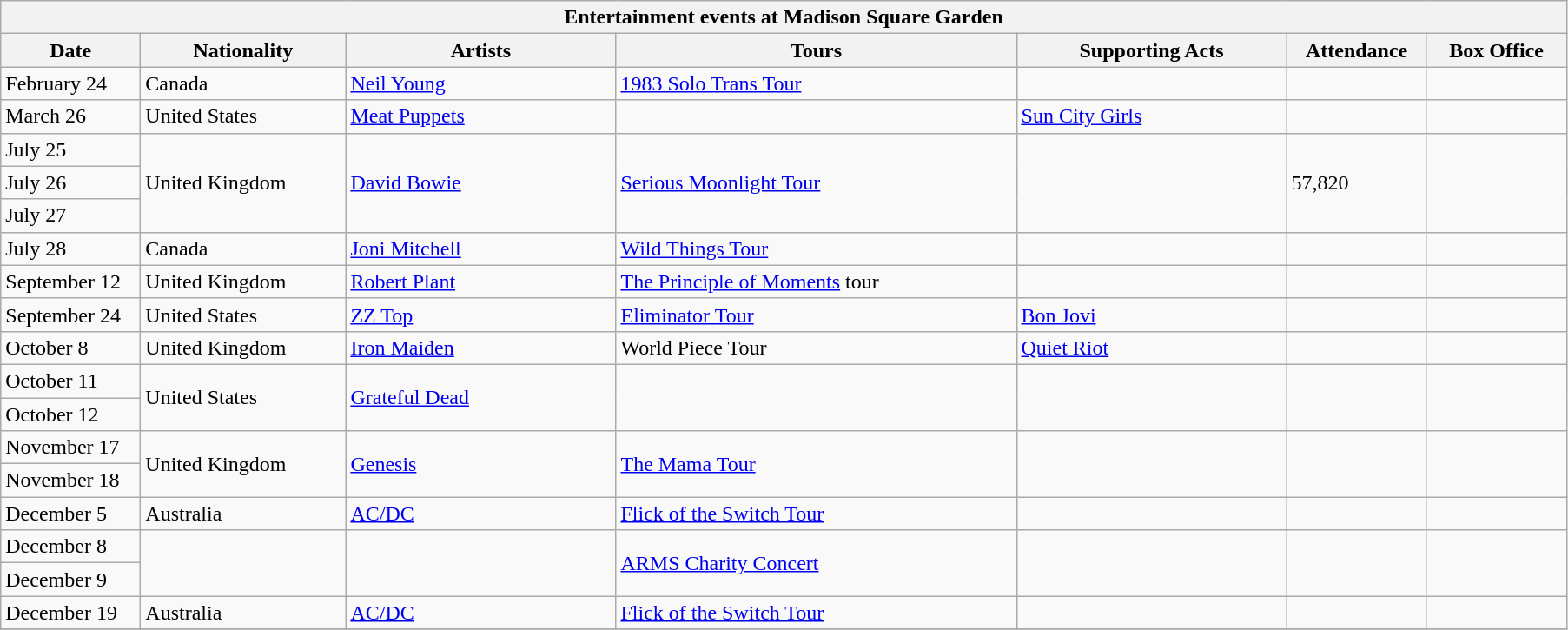<table class="wikitable">
<tr>
<th colspan="7">Entertainment events at Madison Square Garden</th>
</tr>
<tr>
<th width=100>Date</th>
<th width=150>Nationality</th>
<th width=200>Artists</th>
<th width=300>Tours</th>
<th width=200>Supporting Acts</th>
<th width=100>Attendance</th>
<th width=100>Box Office</th>
</tr>
<tr>
<td>February 24</td>
<td>Canada</td>
<td><a href='#'>Neil Young</a></td>
<td><a href='#'>1983 Solo Trans Tour</a></td>
<td></td>
<td></td>
<td></td>
</tr>
<tr>
<td>March 26</td>
<td>United States</td>
<td><a href='#'>Meat Puppets</a></td>
<td></td>
<td><a href='#'>Sun City Girls</a></td>
<td></td>
<td></td>
</tr>
<tr>
<td>July 25</td>
<td rowspan=3>United Kingdom</td>
<td rowspan=3><a href='#'>David Bowie</a></td>
<td rowspan=3><a href='#'>Serious Moonlight Tour</a></td>
<td rowspan=3></td>
<td rowspan=3>57,820</td>
<td rowspan=3></td>
</tr>
<tr>
<td>July 26</td>
</tr>
<tr>
<td>July 27</td>
</tr>
<tr>
<td>July 28</td>
<td>Canada</td>
<td><a href='#'>Joni Mitchell</a></td>
<td><a href='#'>Wild Things Tour</a></td>
<td></td>
<td></td>
<td></td>
</tr>
<tr>
<td>September 12</td>
<td>United Kingdom</td>
<td><a href='#'>Robert Plant</a></td>
<td><a href='#'>The Principle of Moments</a> tour</td>
<td></td>
<td></td>
<td></td>
</tr>
<tr>
<td>September 24</td>
<td>United States</td>
<td><a href='#'>ZZ Top</a></td>
<td><a href='#'>Eliminator Tour</a></td>
<td><a href='#'>Bon Jovi</a></td>
<td></td>
<td></td>
</tr>
<tr>
<td>October 8</td>
<td>United Kingdom</td>
<td><a href='#'>Iron Maiden</a></td>
<td>World Piece Tour</td>
<td><a href='#'>Quiet Riot</a></td>
<td></td>
<td></td>
</tr>
<tr>
<td>October 11</td>
<td rowspan=2>United States</td>
<td rowspan=2><a href='#'>Grateful Dead</a></td>
<td rowspan=2></td>
<td rowspan=2></td>
<td rowspan=2></td>
<td rowspan=2></td>
</tr>
<tr>
<td>October 12</td>
</tr>
<tr>
<td>November 17</td>
<td rowspan=2>United Kingdom</td>
<td rowspan=2><a href='#'>Genesis</a></td>
<td rowspan=2><a href='#'>The Mama Tour</a></td>
<td rowspan=2></td>
<td rowspan=2></td>
<td rowspan=2></td>
</tr>
<tr>
<td>November 18</td>
</tr>
<tr>
<td>December 5</td>
<td>Australia</td>
<td><a href='#'>AC/DC</a></td>
<td><a href='#'>Flick of the Switch Tour</a></td>
<td></td>
<td></td>
<td></td>
</tr>
<tr>
<td>December 8</td>
<td rowspan=2></td>
<td rowspan=2></td>
<td rowspan=2><a href='#'>ARMS Charity Concert</a></td>
<td rowspan=2></td>
<td rowspan=2></td>
<td rowspan=2></td>
</tr>
<tr>
<td>December 9</td>
</tr>
<tr>
<td>December 19</td>
<td>Australia</td>
<td><a href='#'>AC/DC</a></td>
<td><a href='#'>Flick of the Switch Tour</a></td>
<td></td>
<td></td>
<td></td>
</tr>
<tr>
</tr>
</table>
